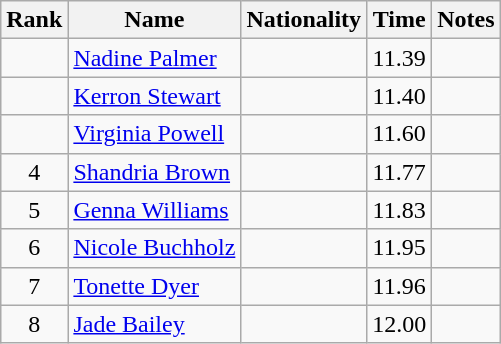<table class="wikitable sortable" style="text-align:center">
<tr>
<th>Rank</th>
<th>Name</th>
<th>Nationality</th>
<th>Time</th>
<th>Notes</th>
</tr>
<tr>
<td align=center></td>
<td align=left><a href='#'>Nadine Palmer</a></td>
<td align=left></td>
<td>11.39</td>
<td></td>
</tr>
<tr>
<td align=center></td>
<td align=left><a href='#'>Kerron Stewart</a></td>
<td align=left></td>
<td>11.40</td>
<td></td>
</tr>
<tr>
<td align=center></td>
<td align=left><a href='#'>Virginia Powell</a></td>
<td align=left></td>
<td>11.60</td>
<td></td>
</tr>
<tr>
<td align=center>4</td>
<td align=left><a href='#'>Shandria Brown</a></td>
<td align=left></td>
<td>11.77</td>
<td></td>
</tr>
<tr>
<td align=center>5</td>
<td align=left><a href='#'>Genna Williams</a></td>
<td align=left></td>
<td>11.83</td>
<td></td>
</tr>
<tr>
<td align=center>6</td>
<td align=left><a href='#'>Nicole Buchholz</a></td>
<td align=left></td>
<td>11.95</td>
<td></td>
</tr>
<tr>
<td align=center>7</td>
<td align=left><a href='#'>Tonette Dyer</a></td>
<td align=left></td>
<td>11.96</td>
<td></td>
</tr>
<tr>
<td align=center>8</td>
<td align=left><a href='#'>Jade Bailey</a></td>
<td align=left></td>
<td>12.00</td>
<td></td>
</tr>
</table>
